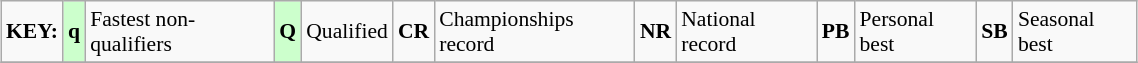<table class="wikitable" style="margin:0.5em auto; font-size:90%;position:relative;" width=60%>
<tr>
<td><strong>KEY:</strong></td>
<td bgcolor=ccffcc align=center><strong>q</strong></td>
<td>Fastest non-qualifiers</td>
<td bgcolor=ccffcc align=center><strong>Q</strong></td>
<td>Qualified</td>
<td align=center><strong>CR</strong></td>
<td>Championships record</td>
<td align=center><strong>NR</strong></td>
<td>National record</td>
<td align=center><strong>PB</strong></td>
<td>Personal best</td>
<td align=center><strong>SB</strong></td>
<td>Seasonal best</td>
</tr>
<tr>
</tr>
</table>
